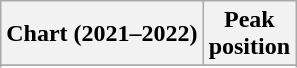<table class="wikitable sortable plainrowheaders" style="text-align:center">
<tr>
<th scope="col">Chart (2021–2022)</th>
<th scope="col">Peak<br>position</th>
</tr>
<tr>
</tr>
<tr>
</tr>
<tr>
</tr>
</table>
